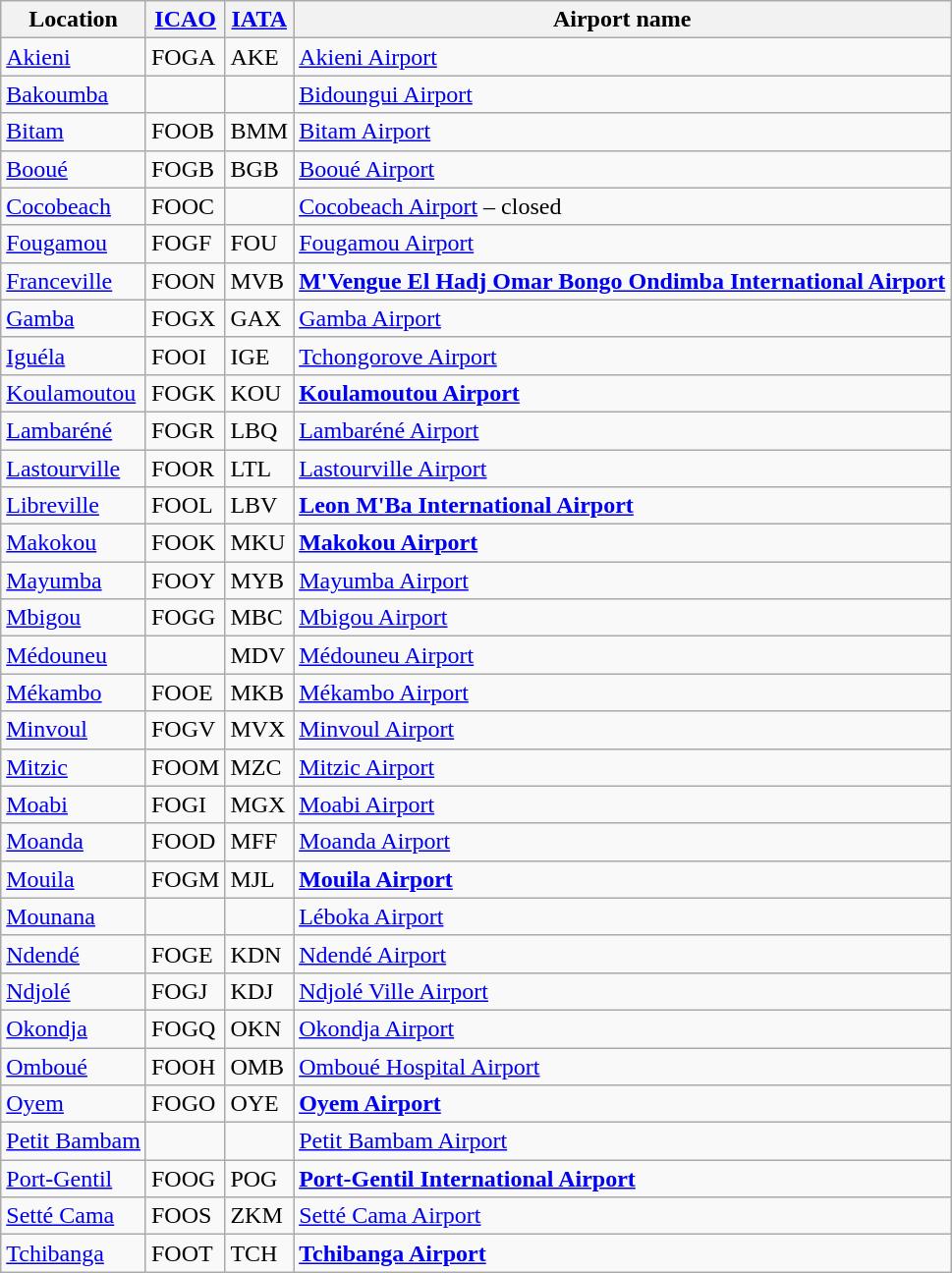<table class="wikitable sortable">
<tr valign="baseline">
<th>Location</th>
<th><a href='#'>ICAO</a></th>
<th><a href='#'>IATA</a></th>
<th>Airport name</th>
</tr>
<tr valign="top">
<td><a href='#'>Akieni</a></td>
<td>FOGA</td>
<td>AKE</td>
<td><a href='#'>Akieni Airport</a></td>
</tr>
<tr valign="top">
<td><a href='#'>Bakoumba</a></td>
<td> </td>
<td> </td>
<td><a href='#'>Bidoungui Airport</a></td>
</tr>
<tr valign="top">
<td><a href='#'>Bitam</a></td>
<td>FOOB</td>
<td>BMM</td>
<td><a href='#'>Bitam Airport</a></td>
</tr>
<tr valign="top">
<td><a href='#'>Booué</a></td>
<td>FOGB</td>
<td>BGB</td>
<td><a href='#'>Booué Airport</a></td>
</tr>
<tr valign="top">
<td><a href='#'>Cocobeach</a></td>
<td>FOOC</td>
<td> </td>
<td><a href='#'>Cocobeach Airport</a> – closed</td>
</tr>
<tr valign="top">
<td><a href='#'>Fougamou</a></td>
<td>FOGF</td>
<td>FOU</td>
<td><a href='#'>Fougamou Airport</a></td>
</tr>
<tr valign="top">
<td><a href='#'>Franceville</a></td>
<td>FOON</td>
<td>MVB</td>
<td><strong><a href='#'>M'Vengue El Hadj Omar Bongo Ondimba International Airport</a></strong></td>
</tr>
<tr valign="top">
<td><a href='#'>Gamba</a></td>
<td>FOGX</td>
<td>GAX</td>
<td><a href='#'>Gamba Airport</a></td>
</tr>
<tr valign="top">
<td><a href='#'>Iguéla</a></td>
<td>FOOI</td>
<td>IGE</td>
<td><a href='#'>Tchongorove Airport</a></td>
</tr>
<tr valign="top">
<td><a href='#'>Koulamoutou</a></td>
<td>FOGK</td>
<td>KOU</td>
<td><strong><a href='#'>Koulamoutou Airport</a></strong></td>
</tr>
<tr valign="top">
<td><a href='#'>Lambaréné</a></td>
<td>FOGR</td>
<td>LBQ</td>
<td><a href='#'>Lambaréné Airport</a></td>
</tr>
<tr valign="top">
<td><a href='#'>Lastourville</a></td>
<td>FOOR</td>
<td>LTL</td>
<td><a href='#'>Lastourville Airport</a></td>
</tr>
<tr valign="top">
<td><a href='#'>Libreville</a></td>
<td>FOOL</td>
<td>LBV</td>
<td><strong><a href='#'>Leon M'Ba International Airport</a></strong></td>
</tr>
<tr valign="top">
<td><a href='#'>Makokou</a></td>
<td>FOOK</td>
<td>MKU</td>
<td><strong><a href='#'>Makokou Airport</a></strong></td>
</tr>
<tr valign="top">
<td><a href='#'>Mayumba</a></td>
<td>FOOY</td>
<td>MYB</td>
<td><a href='#'>Mayumba Airport</a></td>
</tr>
<tr valign="top">
<td><a href='#'>Mbigou</a></td>
<td>FOGG</td>
<td>MBC</td>
<td><a href='#'>Mbigou Airport</a></td>
</tr>
<tr valign="top">
<td><a href='#'>Médouneu</a></td>
<td> </td>
<td>MDV</td>
<td><a href='#'>Médouneu Airport</a></td>
</tr>
<tr valign="top">
<td><a href='#'>Mékambo</a></td>
<td>FOOE</td>
<td>MKB</td>
<td><a href='#'>Mékambo Airport</a></td>
</tr>
<tr valign="top">
<td><a href='#'>Minvoul</a></td>
<td>FOGV</td>
<td>MVX</td>
<td><a href='#'>Minvoul Airport</a></td>
</tr>
<tr valign="top">
<td><a href='#'>Mitzic</a></td>
<td>FOOM</td>
<td>MZC</td>
<td><a href='#'>Mitzic Airport</a></td>
</tr>
<tr valign="top">
<td><a href='#'>Moabi</a></td>
<td>FOGI</td>
<td>MGX</td>
<td><a href='#'>Moabi Airport</a></td>
</tr>
<tr valign="top">
<td><a href='#'>Moanda</a></td>
<td>FOOD</td>
<td>MFF</td>
<td><a href='#'>Moanda Airport</a></td>
</tr>
<tr valign="top">
<td><a href='#'>Mouila</a></td>
<td>FOGM</td>
<td>MJL</td>
<td><strong><a href='#'>Mouila Airport</a></strong></td>
</tr>
<tr valign="top">
<td><a href='#'>Mounana</a></td>
<td> </td>
<td> </td>
<td><a href='#'>Léboka Airport</a></td>
</tr>
<tr valign="top">
<td><a href='#'>Ndendé</a></td>
<td>FOGE</td>
<td>KDN</td>
<td><a href='#'>Ndendé Airport</a></td>
</tr>
<tr valign="top">
<td><a href='#'>Ndjolé</a></td>
<td>FOGJ</td>
<td>KDJ</td>
<td><a href='#'>Ndjolé Ville Airport</a></td>
</tr>
<tr valign="top">
<td><a href='#'>Okondja</a></td>
<td>FOGQ</td>
<td>OKN</td>
<td><a href='#'>Okondja Airport</a></td>
</tr>
<tr valign="top">
<td><a href='#'>Omboué</a></td>
<td>FOOH</td>
<td>OMB</td>
<td><a href='#'>Omboué Hospital Airport</a></td>
</tr>
<tr valign="top">
<td><a href='#'>Oyem</a></td>
<td>FOGO</td>
<td>OYE</td>
<td><strong><a href='#'>Oyem Airport</a></strong></td>
</tr>
<tr valign="top">
<td><a href='#'>Petit Bambam</a></td>
<td> </td>
<td> </td>
<td><a href='#'>Petit Bambam Airport</a></td>
</tr>
<tr valign="top">
<td><a href='#'>Port-Gentil</a></td>
<td>FOOG</td>
<td>POG</td>
<td><strong><a href='#'>Port-Gentil International Airport</a></strong></td>
</tr>
<tr valign="top">
<td><a href='#'>Setté Cama</a></td>
<td>FOOS</td>
<td>ZKM</td>
<td><a href='#'>Setté Cama Airport</a></td>
</tr>
<tr valign="top">
<td><a href='#'>Tchibanga</a></td>
<td>FOOT</td>
<td>TCH</td>
<td><strong><a href='#'>Tchibanga Airport</a></strong></td>
</tr>
</table>
